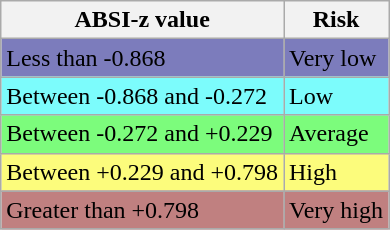<table class="wikitable">
<tr>
<th>ABSI-z value</th>
<th>Risk</th>
</tr>
<tr style="background:#7C7CBC">
<td>Less than -0.868</td>
<td>Very low</td>
</tr>
<tr style="background:#7CFCFC">
<td>Between -0.868 and -0.272</td>
<td>Low</td>
</tr>
<tr style="background:#7CFC7C">
<td>Between -0.272 and +0.229</td>
<td>Average</td>
</tr>
<tr style="background:#FCFC7C">
<td>Between +0.229 and +0.798</td>
<td>High</td>
</tr>
<tr style="background:#C08080">
<td>Greater than +0.798</td>
<td>Very high</td>
</tr>
</table>
